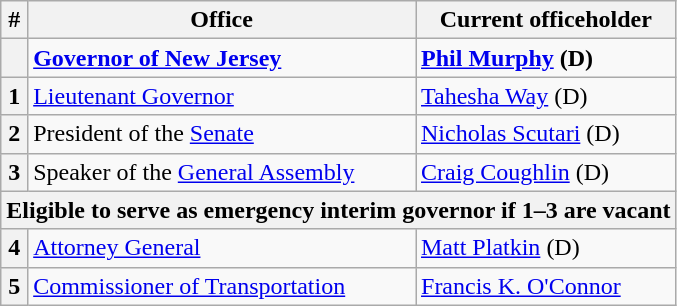<table class=wikitable>
<tr>
<th>#</th>
<th>Office</th>
<th>Current officeholder</th>
</tr>
<tr>
<th></th>
<td><strong><a href='#'>Governor of New Jersey</a></strong></td>
<td><strong><a href='#'>Phil Murphy</a> (D)</strong></td>
</tr>
<tr>
<th>1</th>
<td><a href='#'>Lieutenant Governor</a></td>
<td><a href='#'>Tahesha Way</a> (D)</td>
</tr>
<tr>
<th>2</th>
<td>President of the <a href='#'>Senate</a></td>
<td><a href='#'>Nicholas Scutari</a> (D)</td>
</tr>
<tr>
<th>3</th>
<td>Speaker of the <a href='#'>General Assembly</a></td>
<td><a href='#'>Craig Coughlin</a> (D)</td>
</tr>
<tr>
<th colspan=3>Eligible to serve as emergency interim governor if 1–3 are vacant</th>
</tr>
<tr>
<th>4</th>
<td><a href='#'>Attorney General</a></td>
<td><a href='#'>Matt Platkin</a> (D)</td>
</tr>
<tr>
<th>5</th>
<td><a href='#'>Commissioner of Transportation</a></td>
<td><a href='#'>Francis K. O'Connor</a></td>
</tr>
</table>
